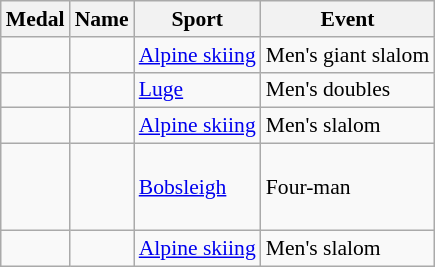<table class="wikitable sortable" style="font-size:90%">
<tr>
<th>Medal</th>
<th>Name</th>
<th>Sport</th>
<th>Event</th>
</tr>
<tr>
<td></td>
<td></td>
<td><a href='#'>Alpine skiing</a></td>
<td>Men's giant slalom</td>
</tr>
<tr>
<td></td>
<td> <br> </td>
<td><a href='#'>Luge</a></td>
<td>Men's doubles</td>
</tr>
<tr>
<td></td>
<td></td>
<td><a href='#'>Alpine skiing</a></td>
<td>Men's slalom</td>
</tr>
<tr>
<td></td>
<td> <br>  <br>  <br> </td>
<td><a href='#'>Bobsleigh</a></td>
<td>Four-man</td>
</tr>
<tr>
<td></td>
<td></td>
<td><a href='#'>Alpine skiing</a></td>
<td>Men's slalom</td>
</tr>
</table>
